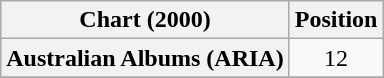<table class="wikitable sortable plainrowheaders" style="text-align:center">
<tr>
<th scope="col">Chart (2000)</th>
<th scope="col">Position</th>
</tr>
<tr>
<th scope="row">Australian Albums (ARIA)</th>
<td>12</td>
</tr>
<tr>
</tr>
</table>
